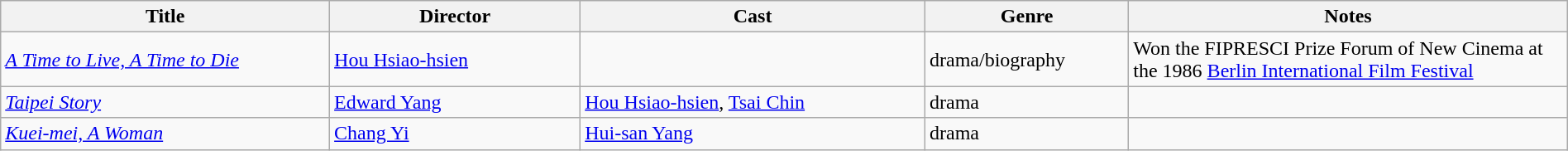<table class="wikitable" width= "100%">
<tr>
<th width=21%>Title</th>
<th width=16%>Director</th>
<th width=22%>Cast</th>
<th width=13%>Genre</th>
<th width=28%>Notes</th>
</tr>
<tr>
<td><em><a href='#'>A Time to Live, A Time to Die</a></em></td>
<td><a href='#'>Hou Hsiao-hsien</a></td>
<td></td>
<td>drama/biography</td>
<td>Won the FIPRESCI Prize Forum of New Cinema at the 1986 <a href='#'>Berlin International Film Festival</a></td>
</tr>
<tr>
<td><em><a href='#'>Taipei Story</a></em></td>
<td><a href='#'>Edward Yang</a></td>
<td><a href='#'>Hou Hsiao-hsien</a>, <a href='#'>Tsai Chin</a></td>
<td>drama</td>
<td></td>
</tr>
<tr>
<td><em><a href='#'>Kuei-mei, A Woman</a></em></td>
<td><a href='#'>Chang Yi</a></td>
<td><a href='#'>Hui-san Yang</a></td>
<td>drama</td>
<td></td>
</tr>
</table>
